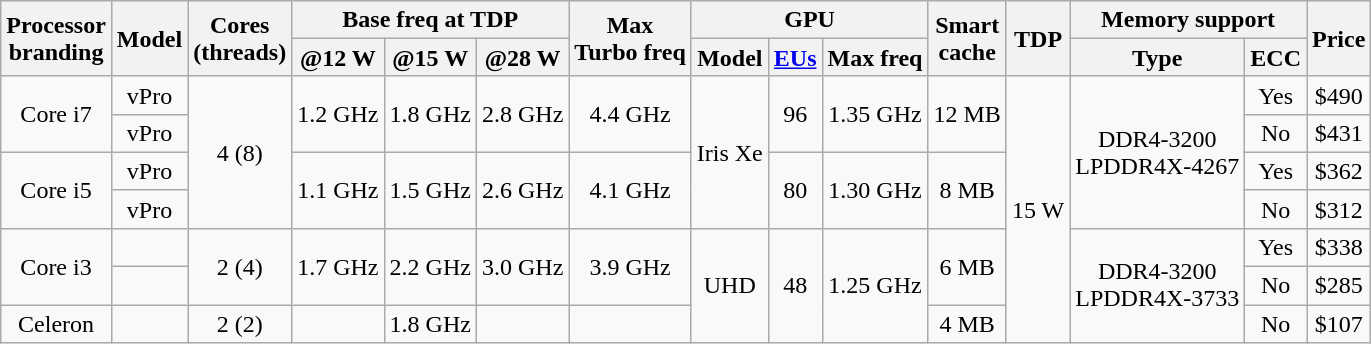<table class="wikitable sortable" style="text-align: center;">
<tr>
<th rowspan="2">Processor<br>branding</th>
<th rowspan="2">Model</th>
<th rowspan="2">Cores<br>(threads)</th>
<th colspan="3">Base freq at TDP</th>
<th rowspan="2">Max<br>Turbo freq</th>
<th colspan="3">GPU</th>
<th rowspan="2">Smart<br>cache</th>
<th rowspan="2">TDP</th>
<th colspan="2">Memory support</th>
<th rowspan="2">Price</th>
</tr>
<tr style="line-height:110%;">
<th>@12 W</th>
<th>@15 W</th>
<th>@28 W</th>
<th>Model</th>
<th><a href='#'>EUs</a></th>
<th>Max freq</th>
<th>Type</th>
<th>ECC</th>
</tr>
<tr>
<td rowspan="2">Core i7</td>
<td> vPro</td>
<td rowspan="4">4 (8)</td>
<td rowspan="2">1.2 GHz</td>
<td rowspan="2">1.8 GHz</td>
<td rowspan="2">2.8 GHz</td>
<td rowspan="2">4.4 GHz</td>
<td rowspan="4">Iris Xe</td>
<td rowspan="2">96</td>
<td rowspan="2">1.35 GHz</td>
<td rowspan="2">12 MB</td>
<td rowspan="7">15 W</td>
<td rowspan="4">DDR4-3200<br>LPDDR4X-4267</td>
<td>Yes</td>
<td>$490</td>
</tr>
<tr>
<td> vPro</td>
<td>No</td>
<td>$431</td>
</tr>
<tr>
<td rowspan="2">Core i5</td>
<td> vPro</td>
<td rowspan="2">1.1 GHz</td>
<td rowspan="2">1.5 GHz</td>
<td rowspan="2">2.6 GHz</td>
<td rowspan="2">4.1 GHz</td>
<td rowspan="2">80</td>
<td rowspan="2">1.30 GHz</td>
<td rowspan="2">8 MB</td>
<td>Yes</td>
<td>$362</td>
</tr>
<tr>
<td> vPro</td>
<td>No</td>
<td>$312</td>
</tr>
<tr>
<td rowspan="2">Core i3</td>
<td></td>
<td rowspan="2">2 (4)</td>
<td rowspan="2">1.7 GHz</td>
<td rowspan="2">2.2 GHz</td>
<td rowspan="2">3.0 GHz</td>
<td rowspan="2">3.9 GHz</td>
<td rowspan="3">UHD</td>
<td rowspan="3">48</td>
<td rowspan="3">1.25 GHz</td>
<td rowspan="2">6 MB</td>
<td rowspan="3">DDR4-3200<br>LPDDR4X-3733</td>
<td>Yes</td>
<td>$338</td>
</tr>
<tr>
<td></td>
<td>No</td>
<td>$285</td>
</tr>
<tr>
<td>Celeron</td>
<td></td>
<td>2 (2)</td>
<td></td>
<td>1.8 GHz</td>
<td></td>
<td></td>
<td>4 MB</td>
<td>No</td>
<td>$107</td>
</tr>
</table>
